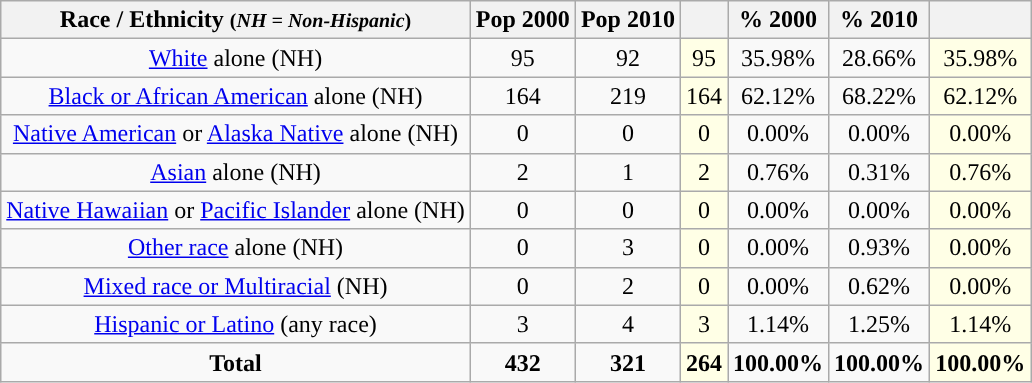<table class="wikitable" style="text-align:center;">
<tr>
<th>Race / Ethnicity <small>(<em>NH = Non-Hispanic</em>)</small></th>
<th>Pop 2000</th>
<th>Pop 2010</th>
<th></th>
<th>% 2000</th>
<th>% 2010</th>
<th></th>
</tr>
<tr>
<td><a href='#'>White</a> alone (NH)</td>
<td>95</td>
<td>92</td>
<td style='background: #ffffe6;'>95</td>
<td>35.98%</td>
<td>28.66%</td>
<td style='background: #ffffe6;'>35.98%</td>
</tr>
<tr>
<td><a href='#'>Black or African American</a> alone (NH)</td>
<td>164</td>
<td>219</td>
<td style='background: #ffffe6;'>164</td>
<td>62.12%</td>
<td>68.22%</td>
<td style='background: #ffffe6;'>62.12%</td>
</tr>
<tr>
<td><a href='#'>Native American</a> or <a href='#'>Alaska Native</a> alone (NH)</td>
<td>0</td>
<td>0</td>
<td style='background: #ffffe6;'>0</td>
<td>0.00%</td>
<td>0.00%</td>
<td style='background: #ffffe6;'>0.00%</td>
</tr>
<tr>
<td><a href='#'>Asian</a> alone (NH)</td>
<td>2</td>
<td>1</td>
<td style='background: #ffffe6;'>2</td>
<td>0.76%</td>
<td>0.31%</td>
<td style='background: #ffffe6;'>0.76%</td>
</tr>
<tr>
<td><a href='#'>Native Hawaiian</a> or <a href='#'>Pacific Islander</a> alone (NH)</td>
<td>0</td>
<td>0</td>
<td style='background: #ffffe6;'>0</td>
<td>0.00%</td>
<td>0.00%</td>
<td style='background: #ffffe6;'>0.00%</td>
</tr>
<tr>
<td><a href='#'>Other race</a> alone (NH)</td>
<td>0</td>
<td>3</td>
<td style='background: #ffffe6;'>0</td>
<td>0.00%</td>
<td>0.93%</td>
<td style='background: #ffffe6;'>0.00%</td>
</tr>
<tr>
<td><a href='#'>Mixed race or Multiracial</a> (NH)</td>
<td>0</td>
<td>2</td>
<td style='background: #ffffe6;'>0</td>
<td>0.00%</td>
<td>0.62%</td>
<td style='background: #ffffe6;'>0.00%</td>
</tr>
<tr>
<td><a href='#'>Hispanic or Latino</a> (any race)</td>
<td>3</td>
<td>4</td>
<td style='background: #ffffe6;'>3</td>
<td>1.14%</td>
<td>1.25%</td>
<td style='background: #ffffe6;'>1.14%</td>
</tr>
<tr>
<td><strong>Total</strong></td>
<td><strong>432</strong></td>
<td><strong>321</strong></td>
<td style='background: #ffffe6;'><strong>264</strong></td>
<td><strong>100.00%</strong></td>
<td><strong>100.00%</strong></td>
<td style='background: #ffffe6;'><strong>100.00%</strong></td>
</tr>
</table>
